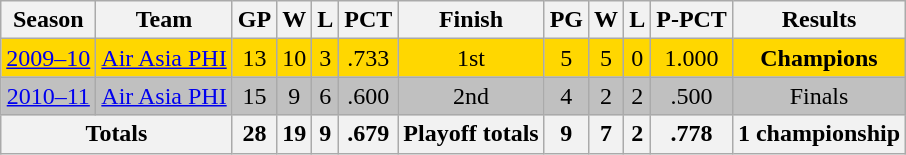<table class="wikitable sortable" style="text-align:center">
<tr>
<th>Season</th>
<th>Team</th>
<th>GP</th>
<th>W</th>
<th>L</th>
<th>PCT</th>
<th>Finish</th>
<th>PG</th>
<th>W</th>
<th>L</th>
<th>P-PCT</th>
<th>Results</th>
</tr>
<tr bgcolor="#FFD700">
<td><a href='#'>2009–10</a></td>
<td><a href='#'>Air Asia PHI</a></td>
<td>13</td>
<td>10</td>
<td>3</td>
<td>.733</td>
<td>1st</td>
<td>5</td>
<td>5</td>
<td>0</td>
<td>1.000</td>
<td><strong>Champions</strong></td>
</tr>
<tr bgcolor="C0C0C0">
<td><a href='#'>2010–11</a></td>
<td><a href='#'>Air Asia PHI</a></td>
<td>15</td>
<td>9</td>
<td>6</td>
<td>.600</td>
<td>2nd</td>
<td>4</td>
<td>2</td>
<td>2</td>
<td>.500</td>
<td>Finals</td>
</tr>
<tr>
<th colspan="2">Totals</th>
<th>28</th>
<th>19</th>
<th>9</th>
<th>.679</th>
<th>Playoff totals</th>
<th>9</th>
<th>7</th>
<th>2</th>
<th>.778</th>
<th>1 championship</th>
</tr>
</table>
